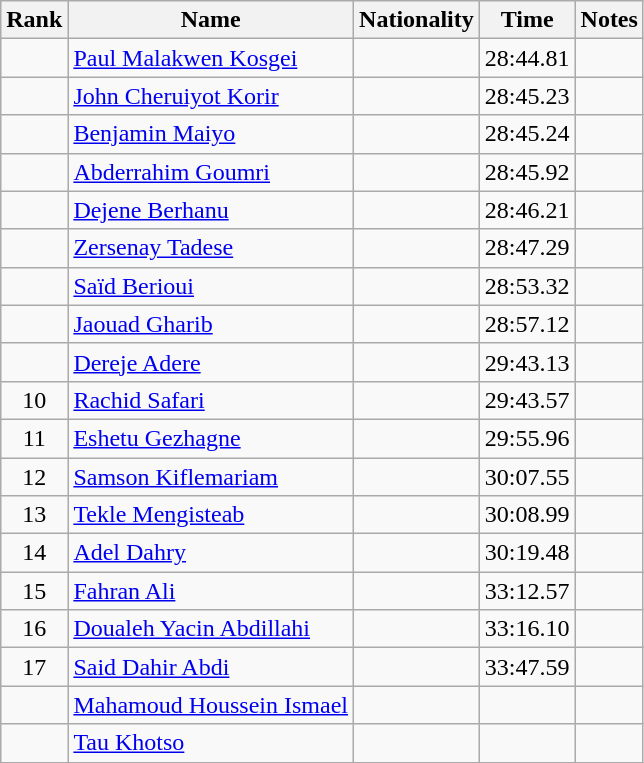<table class="wikitable sortable" style="text-align:center">
<tr>
<th>Rank</th>
<th>Name</th>
<th>Nationality</th>
<th>Time</th>
<th>Notes</th>
</tr>
<tr>
<td></td>
<td align=left><a href='#'>Paul Malakwen Kosgei</a></td>
<td align=left></td>
<td>28:44.81</td>
<td></td>
</tr>
<tr>
<td></td>
<td align=left><a href='#'>John Cheruiyot Korir</a></td>
<td align=left></td>
<td>28:45.23</td>
<td></td>
</tr>
<tr>
<td></td>
<td align=left><a href='#'>Benjamin Maiyo</a></td>
<td align=left></td>
<td>28:45.24</td>
<td></td>
</tr>
<tr>
<td></td>
<td align=left><a href='#'>Abderrahim Goumri</a></td>
<td align=left></td>
<td>28:45.92</td>
<td></td>
</tr>
<tr>
<td></td>
<td align=left><a href='#'>Dejene Berhanu</a></td>
<td align=left></td>
<td>28:46.21</td>
<td></td>
</tr>
<tr>
<td></td>
<td align=left><a href='#'>Zersenay Tadese</a></td>
<td align=left></td>
<td>28:47.29</td>
<td></td>
</tr>
<tr>
<td></td>
<td align=left><a href='#'>Saïd Berioui</a></td>
<td align=left></td>
<td>28:53.32</td>
<td></td>
</tr>
<tr>
<td></td>
<td align=left><a href='#'>Jaouad Gharib</a></td>
<td align=left></td>
<td>28:57.12</td>
<td></td>
</tr>
<tr>
<td></td>
<td align=left><a href='#'>Dereje Adere</a></td>
<td align=left></td>
<td>29:43.13</td>
<td></td>
</tr>
<tr>
<td>10</td>
<td align=left><a href='#'>Rachid Safari</a></td>
<td align=left></td>
<td>29:43.57</td>
<td></td>
</tr>
<tr>
<td>11</td>
<td align=left><a href='#'>Eshetu Gezhagne</a></td>
<td align=left></td>
<td>29:55.96</td>
<td></td>
</tr>
<tr>
<td>12</td>
<td align=left><a href='#'>Samson Kiflemariam</a></td>
<td align=left></td>
<td>30:07.55</td>
<td></td>
</tr>
<tr>
<td>13</td>
<td align=left><a href='#'>Tekle Mengisteab</a></td>
<td align=left></td>
<td>30:08.99</td>
<td></td>
</tr>
<tr>
<td>14</td>
<td align=left><a href='#'>Adel Dahry</a></td>
<td align=left></td>
<td>30:19.48</td>
<td></td>
</tr>
<tr>
<td>15</td>
<td align=left><a href='#'>Fahran Ali</a></td>
<td align=left></td>
<td>33:12.57</td>
<td></td>
</tr>
<tr>
<td>16</td>
<td align=left><a href='#'>Doualeh Yacin Abdillahi</a></td>
<td align=left></td>
<td>33:16.10</td>
<td></td>
</tr>
<tr>
<td>17</td>
<td align=left><a href='#'>Said Dahir Abdi</a></td>
<td align=left></td>
<td>33:47.59</td>
<td></td>
</tr>
<tr>
<td></td>
<td align=left><a href='#'>Mahamoud Houssein Ismael</a></td>
<td align=left></td>
<td></td>
<td></td>
</tr>
<tr>
<td></td>
<td align=left><a href='#'>Tau Khotso</a></td>
<td align=left></td>
<td></td>
<td></td>
</tr>
</table>
